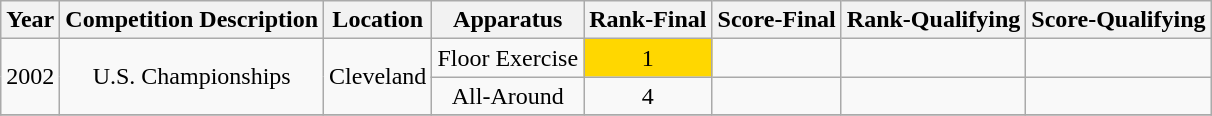<table class="wikitable" style="text-align:center">
<tr>
<th>Year</th>
<th>Competition Description</th>
<th>Location</th>
<th>Apparatus</th>
<th>Rank-Final</th>
<th>Score-Final</th>
<th>Rank-Qualifying</th>
<th>Score-Qualifying</th>
</tr>
<tr>
<td rowspan="2">2002</td>
<td rowspan="2">U.S. Championships</td>
<td rowspan="2">Cleveland</td>
<td>Floor Exercise</td>
<td bgcolor="gold">1</td>
<td></td>
<td></td>
<td></td>
</tr>
<tr>
<td>All-Around</td>
<td>4</td>
<td></td>
<td></td>
<td></td>
</tr>
<tr>
</tr>
</table>
